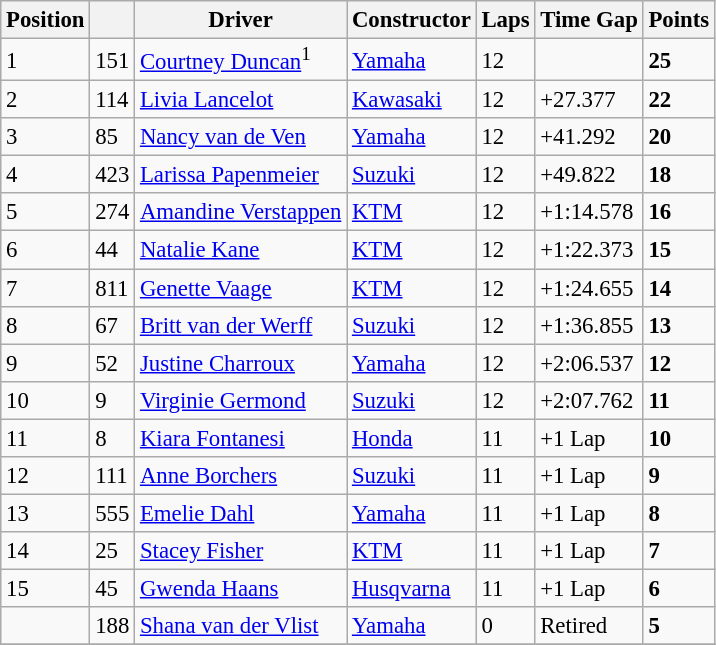<table class="wikitable" style="font-size:95%;">
<tr>
<th>Position</th>
<th></th>
<th>Driver</th>
<th>Constructor</th>
<th>Laps</th>
<th>Time Gap</th>
<th>Points</th>
</tr>
<tr>
<td>1</td>
<td>151</td>
<td> <a href='#'>Courtney Duncan</a><sup>1</sup></td>
<td><a href='#'>Yamaha</a></td>
<td>12</td>
<td></td>
<td><strong>25</strong></td>
</tr>
<tr>
<td>2</td>
<td>114</td>
<td> <a href='#'>Livia Lancelot</a></td>
<td><a href='#'>Kawasaki</a></td>
<td>12</td>
<td>+27.377</td>
<td><strong>22</strong></td>
</tr>
<tr>
<td>3</td>
<td>85</td>
<td> <a href='#'>Nancy van de Ven</a></td>
<td><a href='#'>Yamaha</a></td>
<td>12</td>
<td>+41.292</td>
<td><strong>20</strong></td>
</tr>
<tr>
<td>4</td>
<td>423</td>
<td> <a href='#'>Larissa Papenmeier</a></td>
<td><a href='#'>Suzuki</a></td>
<td>12</td>
<td>+49.822</td>
<td><strong>18</strong></td>
</tr>
<tr>
<td>5</td>
<td>274</td>
<td> <a href='#'>Amandine Verstappen</a></td>
<td><a href='#'>KTM</a></td>
<td>12</td>
<td>+1:14.578</td>
<td><strong>16</strong></td>
</tr>
<tr>
<td>6</td>
<td>44</td>
<td> <a href='#'>Natalie Kane</a></td>
<td><a href='#'>KTM</a></td>
<td>12</td>
<td>+1:22.373</td>
<td><strong>15</strong></td>
</tr>
<tr>
<td>7</td>
<td>811</td>
<td> <a href='#'>Genette Vaage</a></td>
<td><a href='#'>KTM</a></td>
<td>12</td>
<td>+1:24.655</td>
<td><strong>14</strong></td>
</tr>
<tr>
<td>8</td>
<td>67</td>
<td> <a href='#'>Britt van der Werff</a></td>
<td><a href='#'>Suzuki</a></td>
<td>12</td>
<td>+1:36.855</td>
<td><strong>13</strong></td>
</tr>
<tr>
<td>9</td>
<td>52</td>
<td> <a href='#'>Justine Charroux</a></td>
<td><a href='#'>Yamaha</a></td>
<td>12</td>
<td>+2:06.537</td>
<td><strong>12</strong></td>
</tr>
<tr>
<td>10</td>
<td>9</td>
<td> <a href='#'>Virginie Germond</a></td>
<td><a href='#'>Suzuki</a></td>
<td>12</td>
<td>+2:07.762</td>
<td><strong>11</strong></td>
</tr>
<tr>
<td>11</td>
<td>8</td>
<td> <a href='#'>Kiara Fontanesi</a></td>
<td><a href='#'>Honda</a></td>
<td>11</td>
<td>+1 Lap</td>
<td><strong>10</strong></td>
</tr>
<tr>
<td>12</td>
<td>111</td>
<td> <a href='#'>Anne Borchers</a></td>
<td><a href='#'>Suzuki</a></td>
<td>11</td>
<td>+1 Lap</td>
<td><strong>9</strong></td>
</tr>
<tr>
<td>13</td>
<td>555</td>
<td> <a href='#'>Emelie Dahl</a></td>
<td><a href='#'>Yamaha</a></td>
<td>11</td>
<td>+1 Lap</td>
<td><strong>8</strong></td>
</tr>
<tr>
<td>14</td>
<td>25</td>
<td> <a href='#'>Stacey Fisher</a></td>
<td><a href='#'>KTM</a></td>
<td>11</td>
<td>+1 Lap</td>
<td><strong>7</strong></td>
</tr>
<tr>
<td>15</td>
<td>45</td>
<td> <a href='#'>Gwenda Haans</a></td>
<td><a href='#'>Husqvarna</a></td>
<td>11</td>
<td>+1 Lap</td>
<td><strong>6</strong></td>
</tr>
<tr>
<td></td>
<td>188</td>
<td> <a href='#'>Shana van der Vlist</a></td>
<td><a href='#'>Yamaha</a></td>
<td>0</td>
<td>Retired</td>
<td><strong>5</strong></td>
</tr>
<tr>
</tr>
</table>
